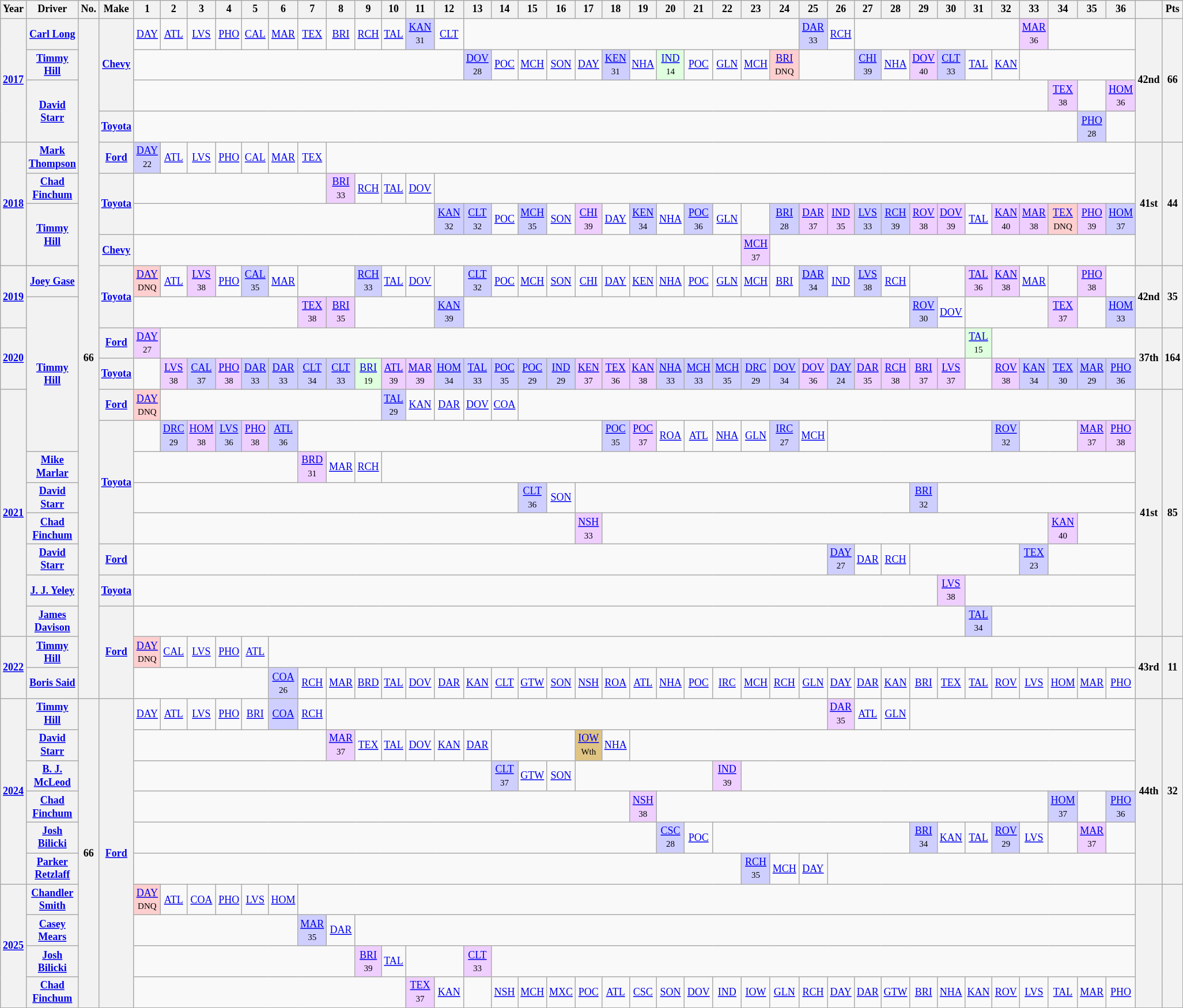<table class="wikitable" style="text-align:center; font-size:75%">
<tr>
<th>Year</th>
<th>Driver</th>
<th>No.</th>
<th>Make</th>
<th>1</th>
<th>2</th>
<th>3</th>
<th>4</th>
<th>5</th>
<th>6</th>
<th>7</th>
<th>8</th>
<th>9</th>
<th>10</th>
<th>11</th>
<th>12</th>
<th>13</th>
<th>14</th>
<th>15</th>
<th>16</th>
<th>17</th>
<th>18</th>
<th>19</th>
<th>20</th>
<th>21</th>
<th>22</th>
<th>23</th>
<th>24</th>
<th>25</th>
<th>26</th>
<th>27</th>
<th>28</th>
<th>29</th>
<th>30</th>
<th>31</th>
<th>32</th>
<th>33</th>
<th>34</th>
<th>35</th>
<th>36</th>
<th></th>
<th>Pts</th>
</tr>
<tr>
<th rowspan=4><a href='#'>2017</a></th>
<th><a href='#'>Carl Long</a></th>
<th rowspan="22">66</th>
<th rowspan=3><a href='#'>Chevy</a></th>
<td><a href='#'>DAY</a></td>
<td><a href='#'>ATL</a></td>
<td><a href='#'>LVS</a></td>
<td><a href='#'>PHO</a></td>
<td><a href='#'>CAL</a></td>
<td><a href='#'>MAR</a></td>
<td><a href='#'>TEX</a></td>
<td><a href='#'>BRI</a></td>
<td><a href='#'>RCH</a></td>
<td><a href='#'>TAL</a></td>
<td style="background:#CFCFFF;"><a href='#'>KAN</a><br><small>31</small></td>
<td><a href='#'>CLT</a></td>
<td colspan=12></td>
<td style="background:#CFCFFF;"><a href='#'>DAR</a><br><small>33</small></td>
<td><a href='#'>RCH</a></td>
<td colspan=6></td>
<td style="background:#EFCFFF;"><a href='#'>MAR</a><br><small>36</small></td>
<td colspan=3></td>
<th Rowspan=4>42nd</th>
<th Rowspan=4>66</th>
</tr>
<tr>
<th><a href='#'>Timmy Hill</a></th>
<td colspan=12></td>
<td style="background:#CFCFFF;"><a href='#'>DOV</a><br><small>28</small></td>
<td><a href='#'>POC</a></td>
<td><a href='#'>MCH</a></td>
<td><a href='#'>SON</a></td>
<td><a href='#'>DAY</a></td>
<td style="background:#CFCFFF;"><a href='#'>KEN</a><br><small>31</small></td>
<td><a href='#'>NHA</a></td>
<td style="background:#DFFFDF;"><a href='#'>IND</a><br><small>14</small></td>
<td><a href='#'>POC</a></td>
<td><a href='#'>GLN</a></td>
<td><a href='#'>MCH</a></td>
<td style="background:#FFCFCF;"><a href='#'>BRI</a><br><small>DNQ</small></td>
<td colspan=2></td>
<td style="background:#CFCFFF;"><a href='#'>CHI</a><br><small>39</small></td>
<td><a href='#'>NHA</a></td>
<td style="background:#EFCFFF;"><a href='#'>DOV</a><br><small>40</small></td>
<td style="background:#CFCFFF;"><a href='#'>CLT</a><br><small>33</small></td>
<td><a href='#'>TAL</a></td>
<td><a href='#'>KAN</a></td>
<td colspan=4></td>
</tr>
<tr>
<th Rowspan=2><a href='#'>David Starr</a></th>
<td colspan=33></td>
<td style="background:#EFCFFF;"><a href='#'>TEX</a><br><small>38</small></td>
<td></td>
<td style="background:#EFCFFF;"><a href='#'>HOM</a><br><small>36</small></td>
</tr>
<tr>
<th><a href='#'>Toyota</a></th>
<td colspan=34></td>
<td style="background:#CFCFFF;"><a href='#'>PHO</a><br><small>28</small></td>
<td></td>
</tr>
<tr>
<th rowspan=4><a href='#'>2018</a></th>
<th><a href='#'>Mark Thompson</a></th>
<th><a href='#'>Ford</a></th>
<td style="background:#CFCFFF;"><a href='#'>DAY</a><br><small>22</small></td>
<td><a href='#'>ATL</a></td>
<td><a href='#'>LVS</a></td>
<td><a href='#'>PHO</a></td>
<td><a href='#'>CAL</a></td>
<td><a href='#'>MAR</a></td>
<td><a href='#'>TEX</a></td>
<td colspan=29></td>
<th rowspan=4>41st</th>
<th rowspan=4>44</th>
</tr>
<tr>
<th><a href='#'>Chad Finchum</a></th>
<th rowspan=2><a href='#'>Toyota</a></th>
<td colspan=7></td>
<td style="background:#EFCFFF;"><a href='#'>BRI</a><br><small>33</small></td>
<td><a href='#'>RCH</a></td>
<td><a href='#'>TAL</a></td>
<td><a href='#'>DOV</a></td>
<td colspan=25></td>
</tr>
<tr>
<th rowspan=2><a href='#'>Timmy Hill</a></th>
<td colspan=11></td>
<td style="background:#CFCFFF;"><a href='#'>KAN</a><br><small>32</small></td>
<td style="background:#CFCFFF;"><a href='#'>CLT</a><br><small>32</small></td>
<td><a href='#'>POC</a></td>
<td style="background:#CFCFFF;"><a href='#'>MCH</a><br><small>35</small></td>
<td><a href='#'>SON</a></td>
<td style="background:#EFCFFF;"><a href='#'>CHI</a><br><small>39</small></td>
<td><a href='#'>DAY</a></td>
<td style="background:#CFCFFF;"><a href='#'>KEN</a><br><small>34</small></td>
<td><a href='#'>NHA</a></td>
<td style="background:#CFCFFF;"><a href='#'>POC</a><br><small>36</small></td>
<td><a href='#'>GLN</a></td>
<td></td>
<td style="background:#CFCFFF;"><a href='#'>BRI</a><br><small>28</small></td>
<td style="background:#EFCFFF;"><a href='#'>DAR</a><br><small>37</small></td>
<td style="background:#EFCFFF;"><a href='#'>IND</a><br><small>35</small></td>
<td style="background:#CFCFFF;"><a href='#'>LVS</a><br><small>33</small></td>
<td style="background:#CFCFFF;"><a href='#'>RCH</a><br><small>39</small></td>
<td style="background:#EFCFFF;"><a href='#'>ROV</a><br><small>38</small></td>
<td style="background:#EFCFFF;"><a href='#'>DOV</a><br><small>39</small></td>
<td><a href='#'>TAL</a></td>
<td style="background:#EFCFFF;"><a href='#'>KAN</a><br><small>40</small></td>
<td style="background:#EFCFFF;"><a href='#'>MAR</a><br><small>38</small></td>
<td style="background:#FFCFCF;"><a href='#'>TEX</a><br><small>DNQ</small></td>
<td style="background:#EFCFFF;"><a href='#'>PHO</a><br><small>39</small></td>
<td style="background:#CFCFFF;"><a href='#'>HOM</a><br><small>37</small></td>
</tr>
<tr>
<th><a href='#'>Chevy</a></th>
<td colspan=22></td>
<td style="background:#EFCFFF;"><a href='#'>MCH</a><br><small>37</small></td>
<td colspan=13></td>
</tr>
<tr>
<th Rowspan=2><a href='#'>2019</a></th>
<th><a href='#'>Joey Gase</a></th>
<th Rowspan=2><a href='#'>Toyota</a></th>
<td style="background:#FFCFCF;"><a href='#'>DAY</a><br><small>DNQ</small></td>
<td><a href='#'>ATL</a></td>
<td style="background:#EFCFFF;"><a href='#'>LVS</a><br><small>38</small></td>
<td><a href='#'>PHO</a></td>
<td style="background:#CFCFFF;"><a href='#'>CAL</a><br><small>35</small></td>
<td><a href='#'>MAR</a></td>
<td colspan=2></td>
<td style="background:#CFCFFF;"><a href='#'>RCH</a><br><small>33</small></td>
<td><a href='#'>TAL</a></td>
<td><a href='#'>DOV</a></td>
<td></td>
<td style="background:#CFCFFF;"><a href='#'>CLT</a><br><small>32</small></td>
<td><a href='#'>POC</a></td>
<td><a href='#'>MCH</a></td>
<td><a href='#'>SON</a></td>
<td><a href='#'>CHI</a></td>
<td><a href='#'>DAY</a></td>
<td><a href='#'>KEN</a></td>
<td><a href='#'>NHA</a></td>
<td><a href='#'>POC</a></td>
<td><a href='#'>GLN</a></td>
<td><a href='#'>MCH</a></td>
<td><a href='#'>BRI</a></td>
<td style="background:#CFCFFF;"><a href='#'>DAR</a><br><small>34</small></td>
<td><a href='#'>IND</a></td>
<td style="background:#CFCFFF;"><a href='#'>LVS</a><br><small>38</small></td>
<td><a href='#'>RCH</a></td>
<td colspan=2></td>
<td style="background:#EFCFFF;"><a href='#'>TAL</a><br><small>36</small></td>
<td style="background:#EFCFFF;"><a href='#'>KAN</a><br><small>38</small></td>
<td><a href='#'>MAR</a></td>
<td></td>
<td style="background:#EFCFFF;"><a href='#'>PHO</a><br><small>38</small></td>
<td></td>
<th Rowspan=2>42nd</th>
<th Rowspan=2>35</th>
</tr>
<tr>
<th Rowspan=5><a href='#'>Timmy Hill</a></th>
<td colspan=6></td>
<td style="background:#EFCFFF;"><a href='#'>TEX</a><br><small>38</small></td>
<td style="background:#EFCFFF;"><a href='#'>BRI</a><br><small>35</small></td>
<td colspan=3></td>
<td style="background:#CFCFFF;"><a href='#'>KAN</a><br><small>39</small></td>
<td colspan=16></td>
<td style="background:#CFCFFF;"><a href='#'>ROV</a><br><small>30</small></td>
<td><a href='#'>DOV</a></td>
<td colspan=3></td>
<td style="background:#EFCFFF;"><a href='#'>TEX</a><br><small>37</small></td>
<td></td>
<td style="background:#CFCFFF;"><a href='#'>HOM</a><br><small>33</small></td>
</tr>
<tr>
<th Rowspan=2><a href='#'>2020</a></th>
<th><a href='#'>Ford</a></th>
<td style="background:#EFCFFF;"><a href='#'>DAY</a><br><small>27</small></td>
<td colspan=29></td>
<td style="background:#DFFFDF;"><a href='#'>TAL</a><br><small>15</small></td>
<td colspan=5></td>
<th Rowspan=2>37th</th>
<th Rowspan=2>164</th>
</tr>
<tr>
<th><a href='#'>Toyota</a></th>
<td></td>
<td style="background:#EFCFFF;"><a href='#'>LVS</a><br><small>38</small></td>
<td style="background:#CFCFFF;"><a href='#'>CAL</a><br><small>37</small></td>
<td style="background:#EFCFFF;"><a href='#'>PHO</a><br><small>38</small></td>
<td style="background:#CFCFFF;"><a href='#'>DAR</a><br><small>33</small></td>
<td style="background:#CFCFFF;"><a href='#'>DAR</a><br><small>33</small></td>
<td style="background:#CFCFFF;"><a href='#'>CLT</a><br><small>34</small></td>
<td style="background:#CFCFFF;"><a href='#'>CLT</a><br><small>33</small></td>
<td style="background:#DFFFDF;"><a href='#'>BRI</a><br><small>19</small></td>
<td style="background:#EFCFFF;"><a href='#'>ATL</a><br><small>39</small></td>
<td style="background:#EFCFFF;"><a href='#'>MAR</a><br><small>39</small></td>
<td style="background:#CFCFFF;"><a href='#'>HOM</a><br><small>34</small></td>
<td style="background:#CFCFFF;"><a href='#'>TAL</a><br><small>33</small></td>
<td style="background:#CFCFFF;"><a href='#'>POC</a><br><small>35</small></td>
<td style="background:#CFCFFF;"><a href='#'>POC</a><br><small>29</small></td>
<td style="background:#CFCFFF;"><a href='#'>IND</a><br><small>29</small></td>
<td style="background:#EFCFFF;"><a href='#'>KEN</a><br><small>37</small></td>
<td style="background:#EFCFFF;"><a href='#'>TEX</a><br><small>36</small></td>
<td style="background:#EFCFFF;"><a href='#'>KAN</a><br><small>38</small></td>
<td style="background:#CFCFFF;"><a href='#'>NHA</a><br><small>33</small></td>
<td style="background:#CFCFFF;"><a href='#'>MCH</a><br><small>33</small></td>
<td style="background:#CFCFFF;"><a href='#'>MCH</a><br><small>35</small></td>
<td style="background:#CFCFFF;"><a href='#'>DRC</a><br><small>29</small></td>
<td style="background:#CFCFFF;"><a href='#'>DOV</a><br><small>34</small></td>
<td style="background:#EFCFFF;"><a href='#'>DOV</a><br><small>36</small></td>
<td style="background:#CFCFFF;"><a href='#'>DAY</a><br><small>24</small></td>
<td style="background:#EFCFFF;"><a href='#'>DAR</a><br><small>35</small></td>
<td style="background:#EFCFFF;"><a href='#'>RCH</a><br><small>38</small></td>
<td style="background:#EFCFFF;"><a href='#'>BRI</a><br><small>37</small></td>
<td style="background:#EFCFFF;"><a href='#'>LVS</a><br><small>37</small></td>
<td colspan=1></td>
<td style="background:#EFCFFF;"><a href='#'>ROV</a><br><small>38</small></td>
<td style="background:#CFCFFF;"><a href='#'>KAN</a><br><small>34</small></td>
<td style="background:#CFCFFF;"><a href='#'>TEX</a><br><small>30</small></td>
<td style="background:#CFCFFF;"><a href='#'>MAR</a><br><small>29</small></td>
<td style="background:#CFCFFF;"><a href='#'>PHO</a><br><small>36</small></td>
</tr>
<tr>
<th Rowspan=8><a href='#'>2021</a></th>
<th><a href='#'>Ford</a></th>
<td style="background:#FFCFCF;"><a href='#'>DAY</a><br><small>DNQ</small></td>
<td colspan=8></td>
<td style="background:#CFCFFF;"><a href='#'>TAL</a><br><small>29</small></td>
<td><a href='#'>KAN</a></td>
<td><a href='#'>DAR</a></td>
<td><a href='#'>DOV</a></td>
<td><a href='#'>COA</a></td>
<td colspan=22></td>
<th Rowspan=8>41st</th>
<th Rowspan=8>85</th>
</tr>
<tr>
<th Rowspan=4><a href='#'>Toyota</a></th>
<td></td>
<td style="background:#CFCFFF;"><a href='#'>DRC</a><br><small>29</small></td>
<td style="background:#EFCFFF;"><a href='#'>HOM</a><br><small>38</small></td>
<td style="background:#CFCFFF;"><a href='#'>LVS</a><br><small>36</small></td>
<td style="background:#EFCFFF;"><a href='#'>PHO</a><br><small>38</small></td>
<td style="background:#CFCFFF;"><a href='#'>ATL</a><br><small>36</small></td>
<td colspan=11></td>
<td style="background:#CFCFFF;"><a href='#'>POC</a><br><small>35</small></td>
<td style="background:#EFCFFF;"><a href='#'>POC</a><br><small>37</small></td>
<td><a href='#'>ROA</a></td>
<td><a href='#'>ATL</a></td>
<td><a href='#'>NHA</a></td>
<td><a href='#'>GLN</a></td>
<td style="background:#CFCFFF;"><a href='#'>IRC</a><br><small>27</small></td>
<td><a href='#'>MCH</a></td>
<td colspan=6></td>
<td style="background:#CFCFFF;"><a href='#'>ROV</a><br><small>32</small></td>
<td colspan=2></td>
<td style="background:#EFCFFF;"><a href='#'>MAR</a><br><small>37</small></td>
<td style="background:#EFCFFF;"><a href='#'>PHO</a><br><small>38</small></td>
</tr>
<tr>
<th><a href='#'>Mike Marlar</a></th>
<td colspan=6></td>
<td style="background:#EFCFFF;"><a href='#'>BRD</a><br><small>31</small></td>
<td><a href='#'>MAR</a></td>
<td><a href='#'>RCH</a></td>
<td colspan=27></td>
</tr>
<tr>
<th><a href='#'>David Starr</a></th>
<td colspan=14></td>
<td style="background:#CFCFFF;"><a href='#'>CLT</a><br><small>36</small></td>
<td><a href='#'>SON</a></td>
<td colspan=12></td>
<td style="background:#CFCFFF;"><a href='#'>BRI</a><br><small>32</small></td>
<td colspan=7></td>
</tr>
<tr>
<th><a href='#'>Chad Finchum</a></th>
<td colspan=16></td>
<td style="background:#EFCFFF;"><a href='#'>NSH</a><br><small>33</small></td>
<td colspan=16></td>
<td style="background:#EFCFFF;"><a href='#'>KAN</a><br><small>40</small></td>
<td colspan=2></td>
</tr>
<tr>
<th><a href='#'>David Starr</a></th>
<th><a href='#'>Ford</a></th>
<td colspan=25></td>
<td style="background:#CFCFFF;"><a href='#'>DAY</a><br><small>27</small></td>
<td><a href='#'>DAR</a></td>
<td><a href='#'>RCH</a></td>
<td colspan=4></td>
<td style="background:#CFCFFF;"><a href='#'>TEX</a><br><small>23</small></td>
<td colspan=3></td>
</tr>
<tr>
<th><a href='#'>J. J. Yeley</a></th>
<th><a href='#'>Toyota</a></th>
<td colspan=29></td>
<td style="background:#EFCFFF;"><a href='#'>LVS</a><br><small>38</small></td>
<td colspan=6></td>
</tr>
<tr>
<th><a href='#'>James Davison</a></th>
<th rowspan="3"><a href='#'>Ford</a></th>
<td colspan=30></td>
<td style="background:#CFCFFF;"><a href='#'>TAL</a><br><small>34</small></td>
<td colspan=5></td>
</tr>
<tr>
<th Rowspan=2><a href='#'>2022</a></th>
<th><a href='#'>Timmy Hill</a></th>
<td style="background:#FFCFCF;"><a href='#'>DAY</a><br><small>DNQ</small></td>
<td><a href='#'>CAL</a></td>
<td><a href='#'>LVS</a></td>
<td><a href='#'>PHO</a></td>
<td><a href='#'>ATL</a></td>
<td colspan=31></td>
<th Rowspan=2>43rd</th>
<th Rowspan=2>11</th>
</tr>
<tr>
<th><a href='#'>Boris Said</a></th>
<td colspan=5></td>
<td style="background:#CFCFFF;"><a href='#'>COA</a><br><small>26</small></td>
<td><a href='#'>RCH</a></td>
<td><a href='#'>MAR</a></td>
<td><a href='#'>BRD</a></td>
<td><a href='#'>TAL</a></td>
<td><a href='#'>DOV</a></td>
<td><a href='#'>DAR</a></td>
<td><a href='#'>KAN</a></td>
<td><a href='#'>CLT</a></td>
<td><a href='#'>GTW</a></td>
<td><a href='#'>SON</a></td>
<td><a href='#'>NSH</a></td>
<td><a href='#'>ROA</a></td>
<td><a href='#'>ATL</a></td>
<td><a href='#'>NHA</a></td>
<td><a href='#'>POC</a></td>
<td><a href='#'>IRC</a></td>
<td><a href='#'>MCH</a></td>
<td><a href='#'>RCH</a></td>
<td><a href='#'>GLN</a></td>
<td><a href='#'>DAY</a></td>
<td><a href='#'>DAR</a></td>
<td><a href='#'>KAN</a></td>
<td><a href='#'>BRI</a></td>
<td><a href='#'>TEX</a></td>
<td><a href='#'>TAL</a></td>
<td><a href='#'>ROV</a></td>
<td><a href='#'>LVS</a></td>
<td><a href='#'>HOM</a></td>
<td><a href='#'>MAR</a></td>
<td><a href='#'>PHO</a></td>
</tr>
<tr>
<th rowspan="6"><a href='#'>2024</a></th>
<th><a href='#'>Timmy Hill</a></th>
<th rowspan="10">66</th>
<th rowspan="10"><a href='#'>Ford</a></th>
<td><a href='#'>DAY</a></td>
<td><a href='#'>ATL</a></td>
<td><a href='#'>LVS</a></td>
<td><a href='#'>PHO</a></td>
<td><a href='#'>BRI</a></td>
<td style="background:#CFCFFF;"><a href='#'>COA</a><br></td>
<td><a href='#'>RCH</a></td>
<td colspan="18"></td>
<td style="background:#EFCFFF;"><a href='#'>DAR</a><br><small>35</small></td>
<td><a href='#'>ATL</a></td>
<td><a href='#'>GLN</a></td>
<td colspan="8"></td>
<th rowspan="6">44th</th>
<th rowspan="6">32</th>
</tr>
<tr>
<th><a href='#'>David Starr</a></th>
<td colspan="7"></td>
<td style="background:#EFCFFF;"><a href='#'>MAR</a><br><small>37</small></td>
<td><a href='#'>TEX</a></td>
<td><a href='#'>TAL</a></td>
<td><a href='#'>DOV</a></td>
<td><a href='#'>KAN</a></td>
<td><a href='#'>DAR</a></td>
<td colspan=3></td>
<td style="background:#DFC484;"><a href='#'>IOW</a><br><small>Wth</small></td>
<td><a href='#'>NHA</a></td>
<td colspan="18"></td>
</tr>
<tr>
<th><a href='#'>B. J. McLeod</a></th>
<td colspan="13"></td>
<td style="background:#CFCFFF;"><a href='#'>CLT</a><br><small>37</small></td>
<td><a href='#'>GTW</a></td>
<td><a href='#'>SON</a></td>
<td colspan="5"></td>
<td style="background:#EFCFFF;"><a href='#'>IND</a><br><small>39</small></td>
<td colspan="14"></td>
</tr>
<tr>
<th><a href='#'>Chad Finchum</a></th>
<td colspan="18"></td>
<td style="background:#EFCFFF;"><a href='#'>NSH</a><br><small>38</small></td>
<td colspan="14"></td>
<td style="background:#CFCFFF;"><a href='#'>HOM</a><br><small>37</small></td>
<td></td>
<td style="background:#CFCFFF;"><a href='#'>PHO</a><br><small>36</small></td>
</tr>
<tr>
<th><a href='#'>Josh Bilicki</a></th>
<td colspan="19"></td>
<td style="background:#CFCFFF;"><a href='#'>CSC</a><br><small>28</small></td>
<td><a href='#'>POC</a></td>
<td colspan="7"></td>
<td style="background:#CFCFFF;"><a href='#'>BRI</a><br><small>34</small></td>
<td><a href='#'>KAN</a></td>
<td><a href='#'>TAL</a></td>
<td style="background:#CFCFFF;"><a href='#'>ROV</a><br><small>29</small></td>
<td><a href='#'>LVS</a></td>
<td></td>
<td style="background:#EFCFFF;"><a href='#'>MAR</a><br><small>37</small></td>
<td></td>
</tr>
<tr>
<th><a href='#'>Parker Retzlaff</a></th>
<td colspan="22"></td>
<td style="background:#CFCFFF;"><a href='#'>RCH</a><br><small>35</small></td>
<td><a href='#'>MCH</a></td>
<td><a href='#'>DAY</a></td>
<td colspan="11"></td>
</tr>
<tr>
<th rowspan="4"><a href='#'>2025</a></th>
<th><a href='#'>Chandler Smith</a></th>
<td style="background:#FFCFCF;"><a href='#'>DAY</a><br><small>DNQ</small></td>
<td><a href='#'>ATL</a></td>
<td><a href='#'>COA</a></td>
<td><a href='#'>PHO</a></td>
<td><a href='#'>LVS</a></td>
<td><a href='#'>HOM</a></td>
<td colspan="30"></td>
<th rowspan="4"></th>
<th rowspan="4"></th>
</tr>
<tr>
<th><a href='#'>Casey Mears</a></th>
<td colspan="6"></td>
<td style="background:#CFCFFF;"><a href='#'>MAR</a><br><small>35</small></td>
<td><a href='#'>DAR</a></td>
<td colspan="30"></td>
</tr>
<tr>
<th><a href='#'>Josh Bilicki</a></th>
<td colspan="8"></td>
<td style="background:#EFCFFF;"><a href='#'>BRI</a><br><small>39</small></td>
<td><a href='#'>TAL</a></td>
<td colspan="2"></td>
<td style="background:#EFCFFF;"><a href='#'>CLT</a><br><small>33</small></td>
<td colspan="23"></td>
</tr>
<tr>
<th><a href='#'>Chad Finchum</a></th>
<td colspan="10"></td>
<td style="background:#EFCFFF;"><a href='#'>TEX</a><br><small>37</small></td>
<td><a href='#'>KAN</a></td>
<td></td>
<td><a href='#'>NSH</a></td>
<td><a href='#'>MCH</a></td>
<td><a href='#'>MXC</a></td>
<td><a href='#'>POC</a></td>
<td><a href='#'>ATL</a></td>
<td><a href='#'>CSC</a></td>
<td><a href='#'>SON</a></td>
<td><a href='#'>DOV</a></td>
<td><a href='#'>IND</a></td>
<td><a href='#'>IOW</a></td>
<td><a href='#'>GLN</a></td>
<td><a href='#'>RCH</a></td>
<td><a href='#'>DAY</a></td>
<td><a href='#'>DAR</a></td>
<td><a href='#'>GTW</a></td>
<td><a href='#'>BRI</a></td>
<td><a href='#'>NHA</a></td>
<td><a href='#'>KAN</a></td>
<td><a href='#'>ROV</a></td>
<td><a href='#'>LVS</a></td>
<td><a href='#'>TAL</a></td>
<td><a href='#'>MAR</a></td>
<td><a href='#'>PHO</a></td>
</tr>
</table>
